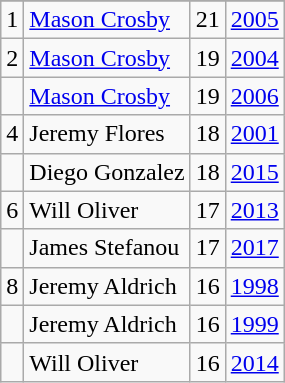<table class="wikitable">
<tr>
</tr>
<tr>
<td>1</td>
<td><a href='#'>Mason Crosby</a></td>
<td>21</td>
<td><a href='#'>2005</a></td>
</tr>
<tr>
<td>2</td>
<td><a href='#'>Mason Crosby</a></td>
<td>19</td>
<td><a href='#'>2004</a></td>
</tr>
<tr>
<td></td>
<td><a href='#'>Mason Crosby</a></td>
<td>19</td>
<td><a href='#'>2006</a></td>
</tr>
<tr>
<td>4</td>
<td>Jeremy Flores</td>
<td>18</td>
<td><a href='#'>2001</a></td>
</tr>
<tr>
<td></td>
<td>Diego Gonzalez</td>
<td>18</td>
<td><a href='#'>2015</a></td>
</tr>
<tr>
<td>6</td>
<td>Will Oliver</td>
<td>17</td>
<td><a href='#'>2013</a></td>
</tr>
<tr>
<td></td>
<td>James Stefanou</td>
<td>17</td>
<td><a href='#'>2017</a></td>
</tr>
<tr>
<td>8</td>
<td>Jeremy Aldrich</td>
<td>16</td>
<td><a href='#'>1998</a></td>
</tr>
<tr>
<td></td>
<td>Jeremy Aldrich</td>
<td>16</td>
<td><a href='#'>1999</a></td>
</tr>
<tr>
<td></td>
<td>Will Oliver</td>
<td>16</td>
<td><a href='#'>2014</a></td>
</tr>
</table>
